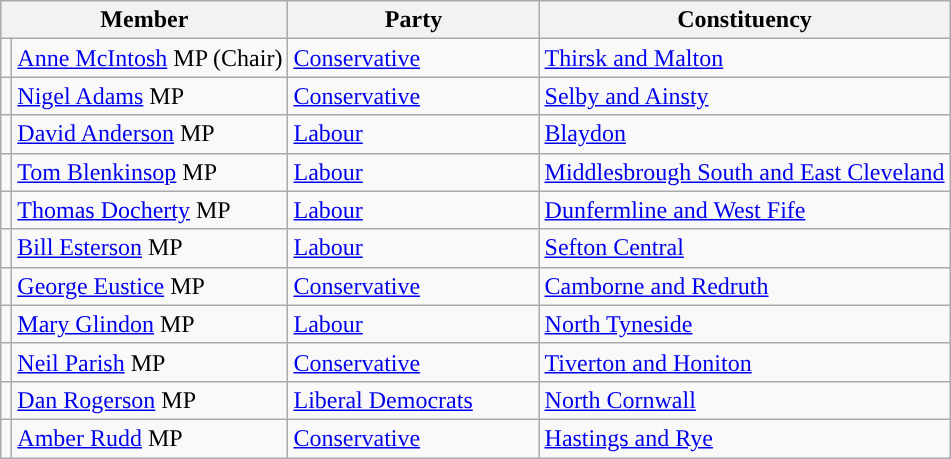<table class="wikitable">
<tr>
<th colspan="2" width="160px" valign="top">Member</th>
<th width="160px" valign="top">Party</th>
<th valign="top">Constituency</th>
</tr>
<tr>
<td style="color:inherit;background:"></td>
<td><a href='#'>Anne McIntosh</a> MP (Chair)</td>
<td><a href='#'>Conservative</a></td>
<td><a href='#'>Thirsk and Malton</a></td>
</tr>
<tr>
<td style="color:inherit;background:"></td>
<td><a href='#'>Nigel Adams</a> MP</td>
<td><a href='#'>Conservative</a></td>
<td><a href='#'>Selby and Ainsty</a></td>
</tr>
<tr>
<td style="color:inherit;background:"></td>
<td><a href='#'>David Anderson</a> MP</td>
<td><a href='#'>Labour</a></td>
<td><a href='#'>Blaydon</a></td>
</tr>
<tr>
<td style="color:inherit;background:"></td>
<td><a href='#'>Tom Blenkinsop</a> MP</td>
<td><a href='#'>Labour</a></td>
<td><a href='#'>Middlesbrough South and East Cleveland</a></td>
</tr>
<tr>
<td style="color:inherit;background:"></td>
<td><a href='#'>Thomas Docherty</a> MP</td>
<td><a href='#'>Labour</a></td>
<td><a href='#'>Dunfermline and West Fife</a></td>
</tr>
<tr>
<td style="color:inherit;background:"></td>
<td><a href='#'>Bill Esterson</a> MP</td>
<td><a href='#'>Labour</a></td>
<td><a href='#'>Sefton Central</a></td>
</tr>
<tr>
<td style="color:inherit;background:"></td>
<td><a href='#'>George Eustice</a> MP</td>
<td><a href='#'>Conservative</a></td>
<td><a href='#'>Camborne and Redruth</a></td>
</tr>
<tr>
<td style="color:inherit;background:"></td>
<td><a href='#'>Mary Glindon</a> MP</td>
<td><a href='#'>Labour</a></td>
<td><a href='#'>North Tyneside</a></td>
</tr>
<tr>
<td style="color:inherit;background:"></td>
<td><a href='#'>Neil Parish</a> MP</td>
<td><a href='#'>Conservative</a></td>
<td><a href='#'>Tiverton and Honiton</a></td>
</tr>
<tr>
<td style="color:inherit;background:"></td>
<td><a href='#'>Dan Rogerson</a> MP</td>
<td><a href='#'>Liberal Democrats</a></td>
<td><a href='#'>North Cornwall</a></td>
</tr>
<tr>
<td style="color:inherit;background:"></td>
<td><a href='#'>Amber Rudd</a> MP</td>
<td><a href='#'>Conservative</a></td>
<td><a href='#'>Hastings and Rye</a></td>
</tr>
</table>
